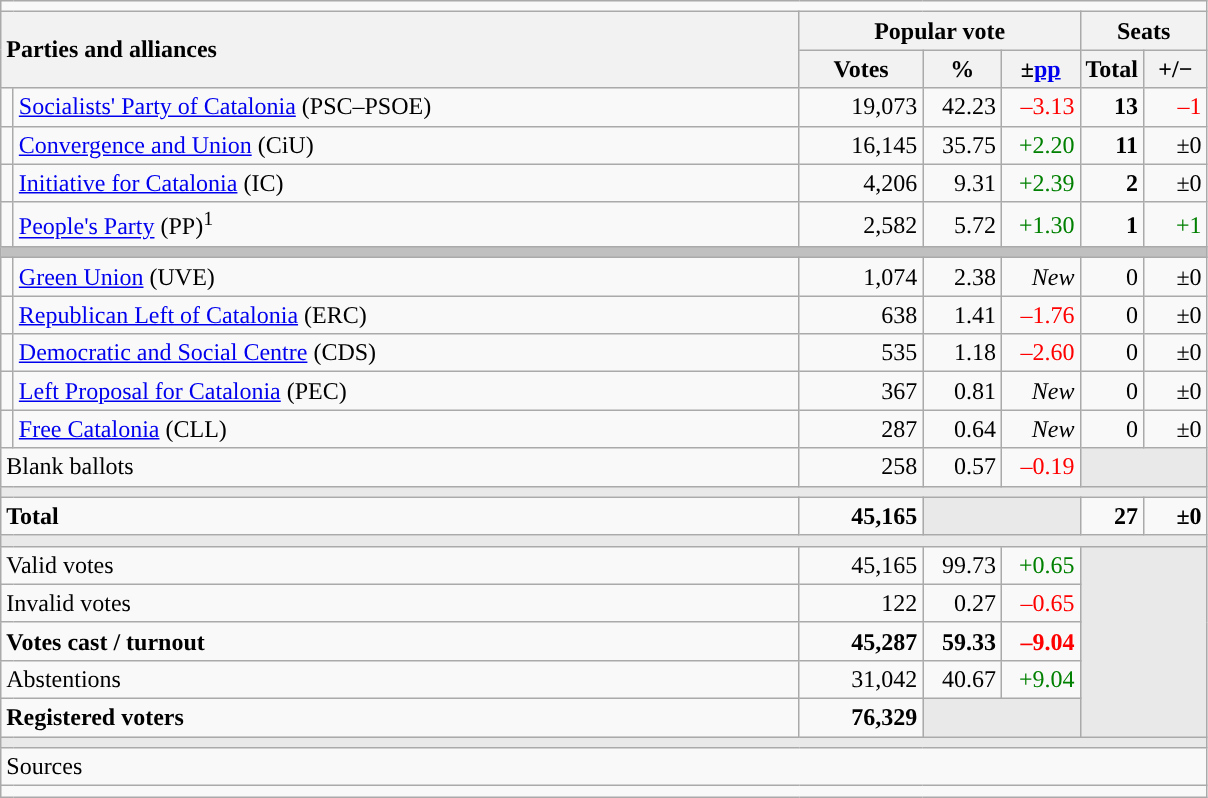<table class="wikitable" style="text-align:right;">
<tr>
<td colspan="7"></td>
</tr>
<tr>
<th style="text-align:left;" rowspan="2" colspan="2" width="525">Parties and alliances</th>
<th colspan="3">Popular vote</th>
<th colspan="2">Seats</th>
</tr>
<tr>
<th width="75">Votes</th>
<th width="45">%</th>
<th width="45">±<a href='#'>pp</a></th>
<th width="35">Total</th>
<th width="35">+/−</th>
</tr>
<tr>
<td width="1" style="color:inherit;background:"></td>
<td align="left"><a href='#'>Socialists' Party of Catalonia</a> (PSC–PSOE)</td>
<td>19,073</td>
<td>42.23</td>
<td style="color:red;">–3.13</td>
<td><strong>13</strong></td>
<td style="color:red;">–1</td>
</tr>
<tr>
<td style="color:inherit;background:"></td>
<td align="left"><a href='#'>Convergence and Union</a> (CiU)</td>
<td>16,145</td>
<td>35.75</td>
<td style="color:green;">+2.20</td>
<td><strong>11</strong></td>
<td>±0</td>
</tr>
<tr>
<td style="color:inherit;background:"></td>
<td align="left"><a href='#'>Initiative for Catalonia</a> (IC)</td>
<td>4,206</td>
<td>9.31</td>
<td style="color:green;">+2.39</td>
<td><strong>2</strong></td>
<td>±0</td>
</tr>
<tr>
<td style="color:inherit;background:"></td>
<td align="left"><a href='#'>People's Party</a> (PP)<sup>1</sup></td>
<td>2,582</td>
<td>5.72</td>
<td style="color:green;">+1.30</td>
<td><strong>1</strong></td>
<td style="color:green;">+1</td>
</tr>
<tr>
<td colspan="7" style="color:inherit;background:#C0C0C0"></td>
</tr>
<tr>
<td style="color:inherit;background:"></td>
<td align="left"><a href='#'>Green Union</a> (UVE)</td>
<td>1,074</td>
<td>2.38</td>
<td><em>New</em></td>
<td>0</td>
<td>±0</td>
</tr>
<tr>
<td style="color:inherit;background:"></td>
<td align="left"><a href='#'>Republican Left of Catalonia</a> (ERC)</td>
<td>638</td>
<td>1.41</td>
<td style="color:red;">–1.76</td>
<td>0</td>
<td>±0</td>
</tr>
<tr>
<td style="color:inherit;background:"></td>
<td align="left"><a href='#'>Democratic and Social Centre</a> (CDS)</td>
<td>535</td>
<td>1.18</td>
<td style="color:red;">–2.60</td>
<td>0</td>
<td>±0</td>
</tr>
<tr>
<td style="color:inherit;background:"></td>
<td align="left"><a href='#'>Left Proposal for Catalonia</a> (PEC)</td>
<td>367</td>
<td>0.81</td>
<td><em>New</em></td>
<td>0</td>
<td>±0</td>
</tr>
<tr>
<td style="color:inherit;background:"></td>
<td align="left"><a href='#'>Free Catalonia</a> (CLL)</td>
<td>287</td>
<td>0.64</td>
<td><em>New</em></td>
<td>0</td>
<td>±0</td>
</tr>
<tr>
<td align="left" colspan="2">Blank ballots</td>
<td>258</td>
<td>0.57</td>
<td style="color:red;">–0.19</td>
<td style="color:inherit;background:#E9E9E9" colspan="2"></td>
</tr>
<tr>
<td colspan="7" style="color:inherit;background:#E9E9E9"></td>
</tr>
<tr style="font-weight:bold;">
<td align="left" colspan="2">Total</td>
<td>45,165</td>
<td bgcolor="#E9E9E9" colspan="2"></td>
<td>27</td>
<td>±0</td>
</tr>
<tr>
<td colspan="7" style="color:inherit;background:#E9E9E9"></td>
</tr>
<tr>
<td align="left" colspan="2">Valid votes</td>
<td>45,165</td>
<td>99.73</td>
<td style="color:green;">+0.65</td>
<td bgcolor="#E9E9E9" colspan="2" rowspan="5"></td>
</tr>
<tr>
<td align="left" colspan="2">Invalid votes</td>
<td>122</td>
<td>0.27</td>
<td style="color:red;">–0.65</td>
</tr>
<tr style="font-weight:bold;">
<td align="left" colspan="2">Votes cast / turnout</td>
<td>45,287</td>
<td>59.33</td>
<td style="color:red;">–9.04</td>
</tr>
<tr>
<td align="left" colspan="2">Abstentions</td>
<td>31,042</td>
<td>40.67</td>
<td style="color:green;">+9.04</td>
</tr>
<tr style="font-weight:bold;">
<td align="left" colspan="2">Registered voters</td>
<td>76,329</td>
<td bgcolor="#E9E9E9" colspan="2"></td>
</tr>
<tr>
<td colspan="7" style="color:inherit;background:#E9E9E9"></td>
</tr>
<tr>
<td align="left" colspan="7">Sources</td>
</tr>
<tr>
<td colspan="7" style="text-align:left; max-width:790px;"></td>
</tr>
</table>
